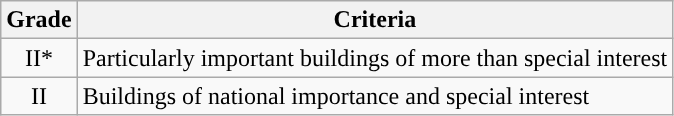<table class="wikitable">
<tr>
<th>Grade</th>
<th>Criteria</th>
</tr>
<tr>
<td align="center" >II*</td>
<td>Particularly important buildings of more than special interest</td>
</tr>
<tr>
<td align="center" >II</td>
<td>Buildings of national importance and special interest</td>
</tr>
</table>
